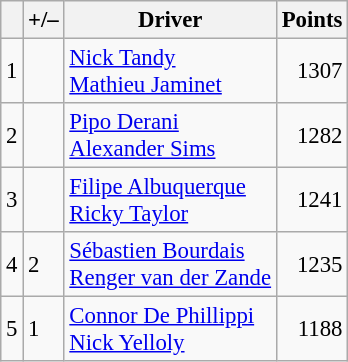<table class="wikitable" style="font-size: 95%;">
<tr>
<th scope="col"></th>
<th scope="col">+/–</th>
<th scope="col">Driver</th>
<th scope="col">Points</th>
</tr>
<tr>
<td align=center>1</td>
<td align="left"></td>
<td> <a href='#'>Nick Tandy</a><br> <a href='#'>Mathieu Jaminet</a></td>
<td align=right>1307</td>
</tr>
<tr>
<td align=center>2</td>
<td align="left"></td>
<td> <a href='#'>Pipo Derani</a><br> <a href='#'>Alexander Sims</a></td>
<td align=right>1282</td>
</tr>
<tr>
<td align=center>3</td>
<td align="left"></td>
<td> <a href='#'>Filipe Albuquerque</a><br> <a href='#'>Ricky Taylor</a></td>
<td align=right>1241</td>
</tr>
<tr>
<td align=center>4</td>
<td align="left"> 2</td>
<td> <a href='#'>Sébastien Bourdais</a><br> <a href='#'>Renger van der Zande</a></td>
<td align=right>1235</td>
</tr>
<tr>
<td align=center>5</td>
<td align="left"> 1</td>
<td> <a href='#'>Connor De Phillippi</a><br> <a href='#'>Nick Yelloly</a></td>
<td align=right>1188</td>
</tr>
</table>
